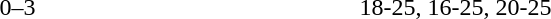<table>
<tr>
<th width=190></th>
<th width=60></th>
<th width=190></th>
<th width=200></th>
</tr>
<tr>
<td align=right></td>
<td align=center>0–3</td>
<td><strong></strong></td>
<td>18-25, 16-25, 20-25</td>
</tr>
</table>
